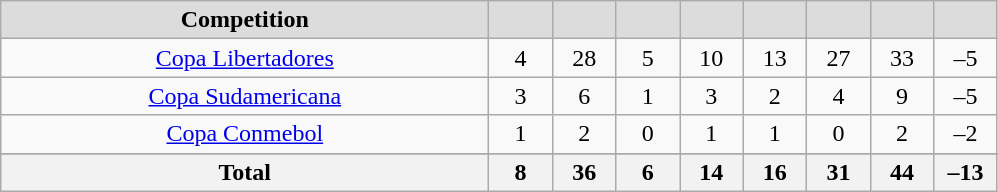<table class="wikitable" style="text-align: center;">
<tr>
<th width="318" style="background:#DCDCDC">Competition</th>
<th width="35" style="background:#DCDCDC"></th>
<th width="35" style="background:#DCDCDC"></th>
<th width="35" style="background:#DCDCDC"></th>
<th width="35" style="background:#DCDCDC"></th>
<th width="35" style="background:#DCDCDC"></th>
<th width="35" style="background:#DCDCDC"></th>
<th width="35" style="background:#DCDCDC"></th>
<th width="35" style="background:#DCDCDC"></th>
</tr>
<tr>
<td><a href='#'>Copa Libertadores</a></td>
<td>4</td>
<td>28</td>
<td>5</td>
<td>10</td>
<td>13</td>
<td>27</td>
<td>33</td>
<td>–5</td>
</tr>
<tr>
<td><a href='#'>Copa Sudamericana</a></td>
<td>3</td>
<td>6</td>
<td>1</td>
<td>3</td>
<td>2</td>
<td>4</td>
<td>9</td>
<td>–5</td>
</tr>
<tr>
<td><a href='#'>Copa Conmebol</a></td>
<td>1</td>
<td>2</td>
<td>0</td>
<td>1</td>
<td>1</td>
<td>0</td>
<td>2</td>
<td>–2</td>
</tr>
<tr>
</tr>
<tr class="sortbottom">
<th>Total</th>
<th>8</th>
<th>36</th>
<th>6</th>
<th>14</th>
<th>16</th>
<th>31</th>
<th>44</th>
<th>–13</th>
</tr>
</table>
